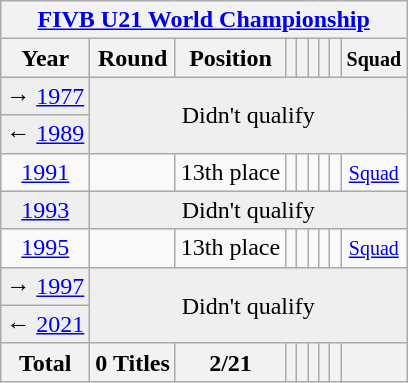<table class="wikitable" style="text-align: center;">
<tr>
<th colspan=9><a href='#'>FIVB U21 World Championship</a></th>
</tr>
<tr>
<th>Year</th>
<th>Round</th>
<th>Position</th>
<th></th>
<th></th>
<th></th>
<th></th>
<th></th>
<th><small>Squad</small></th>
</tr>
<tr bgcolor="efefef">
<td> → <a href='#'>1977</a></td>
<td colspan=9 rowspan=2>Didn't qualify</td>
</tr>
<tr bgcolor="efefef">
<td> ← <a href='#'>1989</a></td>
</tr>
<tr>
<td> <a href='#'>1991</a></td>
<td></td>
<td>13th place</td>
<td></td>
<td></td>
<td></td>
<td></td>
<td></td>
<td><small><a href='#'>Squad</a></small></td>
</tr>
<tr bgcolor="efefef">
<td> <a href='#'>1993</a></td>
<td colspan=8>Didn't qualify</td>
</tr>
<tr>
<td> <a href='#'>1995</a></td>
<td></td>
<td>13th place</td>
<td></td>
<td></td>
<td></td>
<td></td>
<td></td>
<td><small><a href='#'>Squad</a></small></td>
</tr>
<tr bgcolor="efefef">
<td> → <a href='#'>1997</a></td>
<td colspan=8 rowspan=2>Didn't qualify</td>
</tr>
<tr bgcolor="efefef">
<td>  ← <a href='#'>2021</a></td>
</tr>
<tr>
<th>Total</th>
<th>0 Titles</th>
<th>2/21</th>
<th></th>
<th></th>
<th></th>
<th></th>
<th></th>
<th></th>
</tr>
</table>
